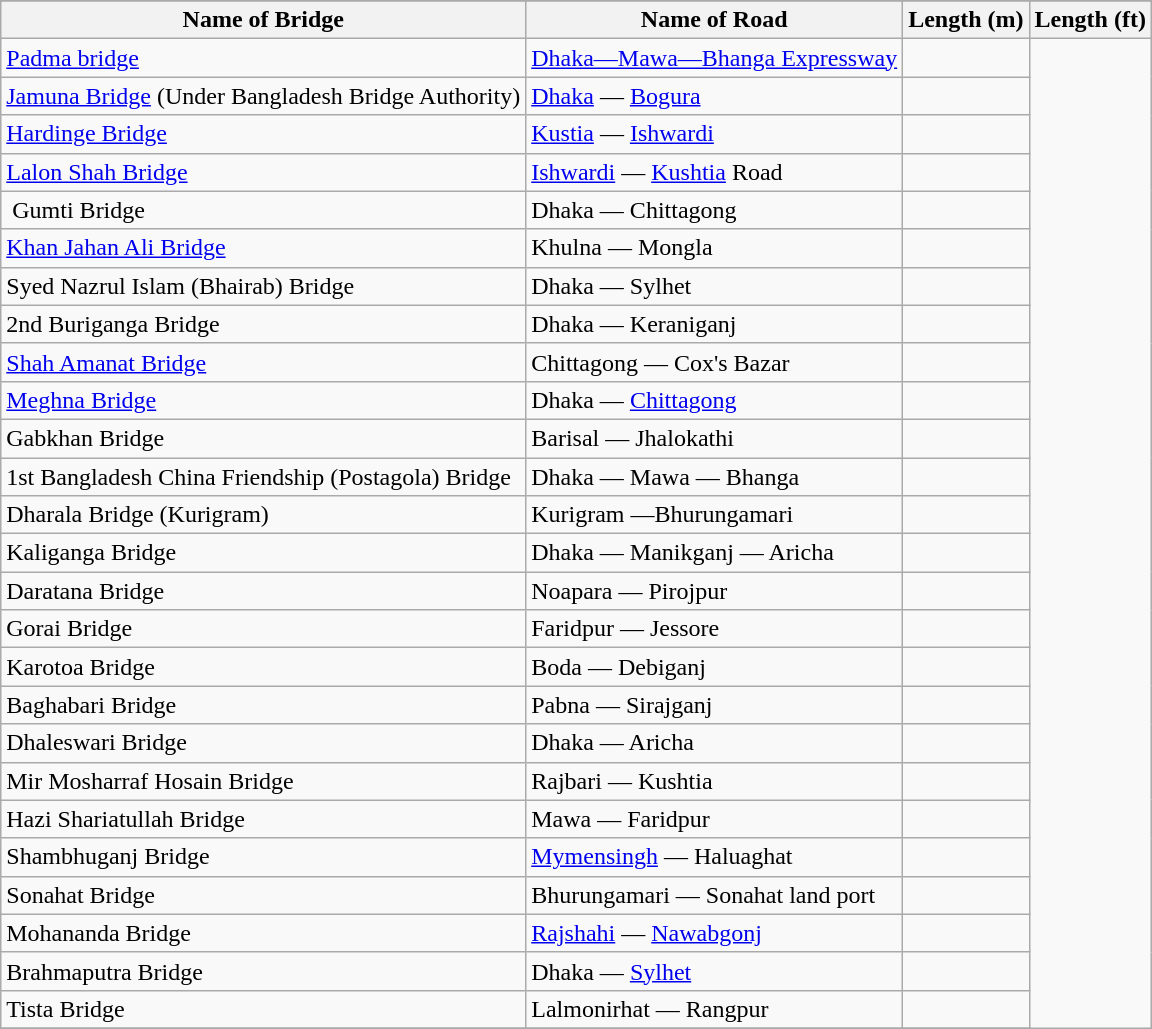<table class="wikitable sortable">
<tr>
</tr>
<tr>
<th>Name of Bridge</th>
<th>Name of Road</th>
<th>Length (m)</th>
<th>Length (ft)</th>
</tr>
<tr>
<td><a href='#'>Padma bridge</a></td>
<td><a href='#'>Dhaka—Mawa—Bhanga Expressway</a></td>
<td></td>
</tr>
<tr>
<td><a href='#'>Jamuna Bridge</a> (Under Bangladesh Bridge Authority)</td>
<td><a href='#'>Dhaka</a> — <a href='#'>Bogura</a></td>
<td></td>
</tr>
<tr>
<td><a href='#'>Hardinge Bridge</a></td>
<td><a href='#'>Kustia</a> — <a href='#'>Ishwardi</a></td>
<td></td>
</tr>
<tr>
<td><a href='#'>Lalon Shah Bridge</a></td>
<td><a href='#'>Ishwardi</a> — <a href='#'>Kushtia</a> Road</td>
<td></td>
</tr>
<tr>
<td> Gumti Bridge</td>
<td>Dhaka — Chittagong</td>
<td></td>
</tr>
<tr>
<td><a href='#'>Khan Jahan Ali Bridge</a></td>
<td>Khulna — Mongla</td>
<td></td>
</tr>
<tr>
<td>Syed Nazrul Islam (Bhairab) Bridge</td>
<td>Dhaka — Sylhet</td>
<td></td>
</tr>
<tr>
<td>2nd Buriganga Bridge</td>
<td>Dhaka — Keraniganj</td>
<td></td>
</tr>
<tr>
<td><a href='#'>Shah Amanat Bridge</a></td>
<td>Chittagong — Cox's Bazar</td>
<td></td>
</tr>
<tr>
<td><a href='#'>Meghna Bridge</a></td>
<td>Dhaka — <a href='#'>Chittagong</a></td>
<td></td>
</tr>
<tr>
<td>Gabkhan Bridge</td>
<td>Barisal — Jhalokathi</td>
<td></td>
</tr>
<tr>
<td>1st Bangladesh China Friendship (Postagola) Bridge</td>
<td>Dhaka — Mawa — Bhanga</td>
<td></td>
</tr>
<tr>
<td>Dharala Bridge (Kurigram)</td>
<td>Kurigram —Bhurungamari</td>
<td></td>
</tr>
<tr>
<td>Kaliganga Bridge</td>
<td>Dhaka — Manikganj — Aricha</td>
<td></td>
</tr>
<tr>
<td>Daratana Bridge</td>
<td>Noapara — Pirojpur</td>
<td></td>
</tr>
<tr>
<td>Gorai Bridge</td>
<td>Faridpur — Jessore</td>
<td></td>
</tr>
<tr>
<td>Karotoa Bridge</td>
<td>Boda — Debiganj</td>
<td></td>
</tr>
<tr>
<td>Baghabari Bridge</td>
<td>Pabna — Sirajganj</td>
<td></td>
</tr>
<tr>
<td>Dhaleswari Bridge</td>
<td>Dhaka — Aricha</td>
<td></td>
</tr>
<tr>
<td>Mir Mosharraf Hosain Bridge</td>
<td>Rajbari — Kushtia</td>
<td></td>
</tr>
<tr>
<td>Hazi Shariatullah Bridge</td>
<td>Mawa — Faridpur</td>
<td></td>
</tr>
<tr>
<td>Shambhuganj Bridge</td>
<td><a href='#'>Mymensingh</a> — Haluaghat</td>
<td></td>
</tr>
<tr>
<td>Sonahat Bridge</td>
<td>Bhurungamari — Sonahat land port</td>
<td></td>
</tr>
<tr>
<td>Mohananda Bridge</td>
<td><a href='#'>Rajshahi</a> — <a href='#'>Nawabgonj</a></td>
<td></td>
</tr>
<tr>
<td>Brahmaputra Bridge</td>
<td>Dhaka — <a href='#'>Sylhet</a></td>
<td></td>
</tr>
<tr>
<td>Tista Bridge</td>
<td>Lalmonirhat — Rangpur</td>
<td></td>
</tr>
<tr>
</tr>
</table>
